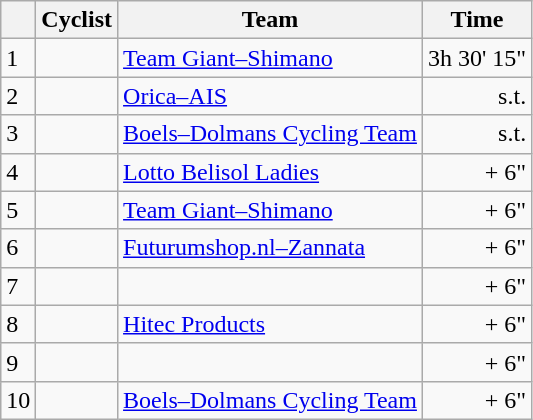<table class="wikitable">
<tr>
<th></th>
<th>Cyclist</th>
<th>Team</th>
<th>Time</th>
</tr>
<tr>
<td>1</td>
<td></td>
<td><a href='#'>Team Giant–Shimano</a></td>
<td align="right">3h 30' 15"</td>
</tr>
<tr>
<td>2</td>
<td></td>
<td><a href='#'>Orica–AIS</a></td>
<td align="right">s.t.</td>
</tr>
<tr>
<td>3</td>
<td></td>
<td><a href='#'>Boels–Dolmans Cycling Team</a></td>
<td align="right">s.t.</td>
</tr>
<tr>
<td>4</td>
<td></td>
<td><a href='#'>Lotto Belisol Ladies</a></td>
<td align="right">+ 6"</td>
</tr>
<tr>
<td>5</td>
<td></td>
<td><a href='#'>Team Giant–Shimano</a></td>
<td align="right">+ 6"</td>
</tr>
<tr>
<td>6</td>
<td></td>
<td><a href='#'>Futurumshop.nl–Zannata</a></td>
<td align="right">+ 6"</td>
</tr>
<tr>
<td>7</td>
<td></td>
<td></td>
<td align="right">+ 6"</td>
</tr>
<tr>
<td>8</td>
<td></td>
<td><a href='#'>Hitec Products</a></td>
<td align="right">+ 6"</td>
</tr>
<tr>
<td>9</td>
<td></td>
<td></td>
<td align="right">+ 6"</td>
</tr>
<tr>
<td>10</td>
<td></td>
<td><a href='#'>Boels–Dolmans Cycling Team</a></td>
<td align="right">+ 6"</td>
</tr>
</table>
